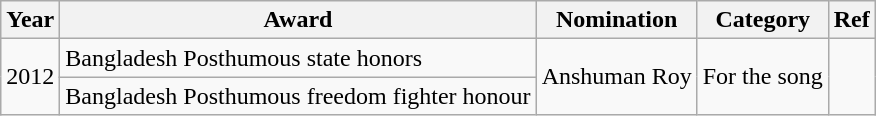<table class="wikitable">
<tr>
<th>Year</th>
<th>Award</th>
<th>Nomination</th>
<th>Category</th>
<th>Ref</th>
</tr>
<tr>
<td rowspan="2">2012</td>
<td>Bangladesh Posthumous state honors</td>
<td rowspan="2">Anshuman Roy</td>
<td rowspan="2">For the song</td>
<td rowspan="2"></td>
</tr>
<tr>
<td>Bangladesh Posthumous freedom fighter honour</td>
</tr>
</table>
